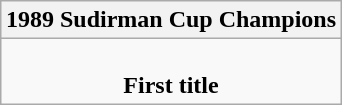<table class=wikitable style="text-align:center; margin:auto">
<tr>
<th>1989 Sudirman Cup Champions</th>
</tr>
<tr>
<td><strong></strong> <br> <strong>First title</strong></td>
</tr>
</table>
